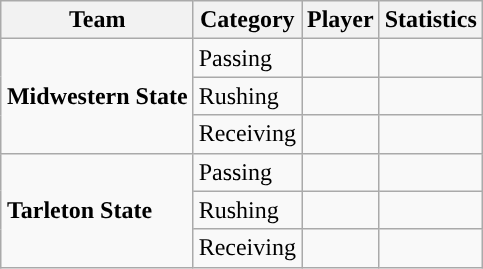<table class="wikitable" style="float: right;">
<tr>
<th>Team</th>
<th>Category</th>
<th>Player</th>
<th>Statistics</th>
</tr>
<tr>
<td rowspan=3><strong>Midwestern State</strong></td>
<td>Passing</td>
<td></td>
<td></td>
</tr>
<tr>
<td>Rushing</td>
<td></td>
<td></td>
</tr>
<tr>
<td>Receiving</td>
<td></td>
<td></td>
</tr>
<tr>
<td rowspan=3><strong>Tarleton State</strong></td>
<td>Passing</td>
<td></td>
<td></td>
</tr>
<tr>
<td>Rushing</td>
<td></td>
<td></td>
</tr>
<tr>
<td>Receiving</td>
<td></td>
<td></td>
</tr>
</table>
